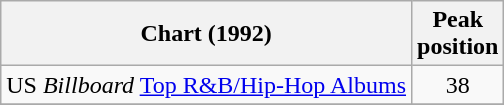<table class="wikitable sortable">
<tr>
<th>Chart (1992)</th>
<th>Peak<br>position</th>
</tr>
<tr>
<td>US <em>Billboard</em> <a href='#'>Top R&B/Hip-Hop Albums</a></td>
<td style="text-align:center;">38</td>
</tr>
<tr>
</tr>
</table>
